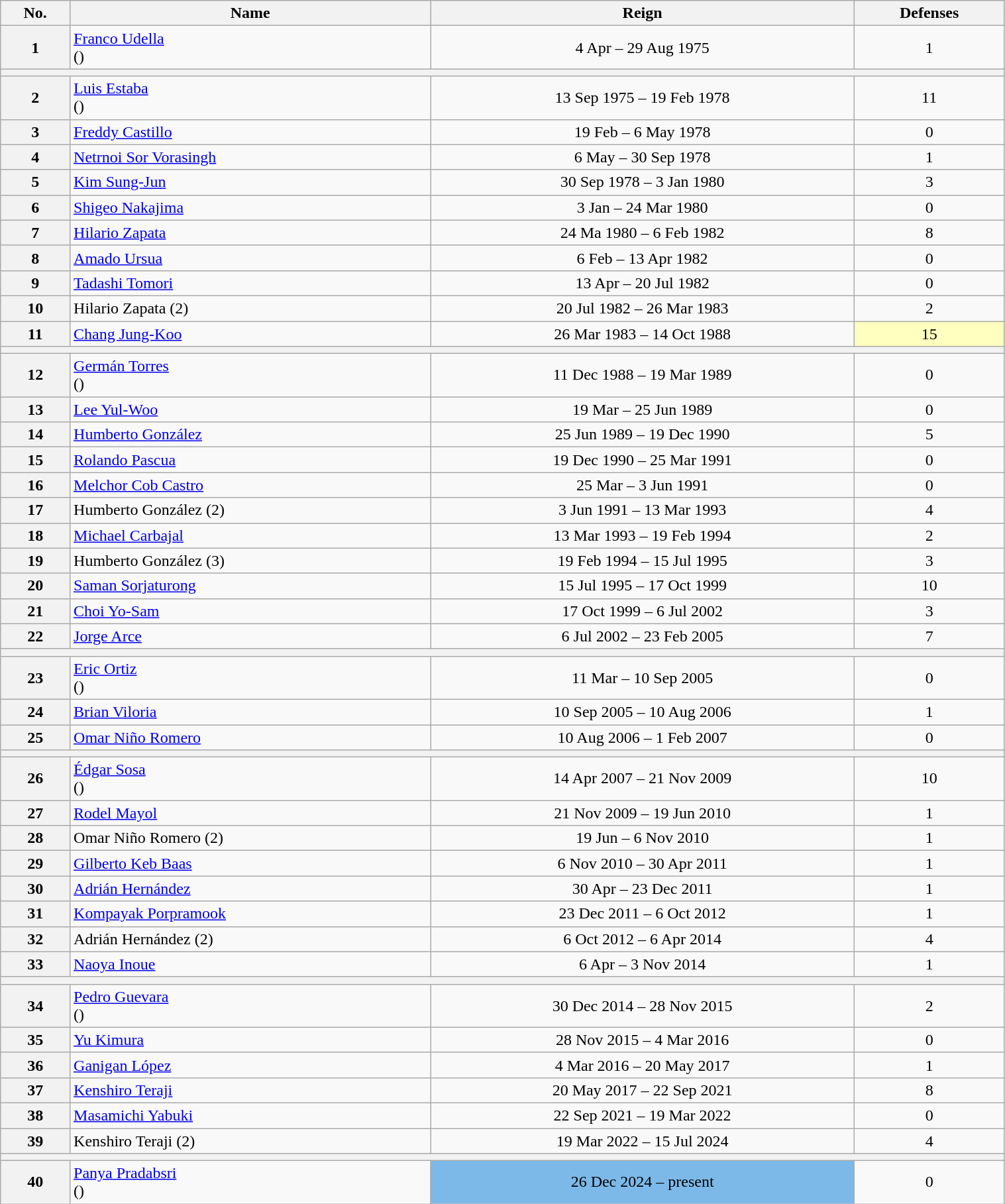<table class="wikitable sortable" style="width:80%;">
<tr>
<th>No.</th>
<th>Name</th>
<th>Reign</th>
<th>Defenses</th>
</tr>
<tr>
<th>1</th>
<td align="left"><a href='#'>Franco Udella</a><br>()</td>
<td style="text-align:center;">4 Apr – 29 Aug 1975</td>
<td style="text-align:center;">1</td>
</tr>
<tr align=center>
<th colspan="4"></th>
</tr>
<tr>
<th>2</th>
<td align="left"><a href='#'>Luis Estaba</a><br>()</td>
<td style="text-align:center;">13 Sep 1975 – 19 Feb 1978</td>
<td style="text-align:center;">11</td>
</tr>
<tr>
<th>3</th>
<td align="left"><a href='#'>Freddy Castillo</a></td>
<td style="text-align:center;">19 Feb – 6 May 1978</td>
<td style="text-align:center;">0</td>
</tr>
<tr>
<th>4</th>
<td align="left"><a href='#'>Netrnoi Sor Vorasingh</a></td>
<td style="text-align:center;">6 May – 30 Sep 1978</td>
<td style="text-align:center;">1</td>
</tr>
<tr>
<th>5</th>
<td align="left"><a href='#'>Kim Sung-Jun</a></td>
<td style="text-align:center;">30 Sep 1978 – 3 Jan 1980</td>
<td style="text-align:center;">3</td>
</tr>
<tr>
<th>6</th>
<td align="left"><a href='#'>Shigeo Nakajima</a></td>
<td style="text-align:center;">3 Jan – 24 Mar 1980</td>
<td style="text-align:center;">0</td>
</tr>
<tr>
<th>7</th>
<td align="left"><a href='#'>Hilario Zapata</a></td>
<td style="text-align:center;">24 Ma 1980 – 6 Feb 1982</td>
<td style="text-align:center;">8</td>
</tr>
<tr>
<th>8</th>
<td align="left"><a href='#'>Amado Ursua</a></td>
<td style="text-align:center;">6 Feb – 13 Apr 1982</td>
<td style="text-align:center;">0</td>
</tr>
<tr>
<th>9</th>
<td align="left"><a href='#'>Tadashi Tomori</a></td>
<td style="text-align:center;">13 Apr – 20 Jul 1982</td>
<td style="text-align:center;">0</td>
</tr>
<tr>
<th>10</th>
<td align="left">Hilario Zapata (2)</td>
<td style="text-align:center;">20 Jul 1982 – 26 Mar 1983</td>
<td style="text-align:center;">2</td>
</tr>
<tr>
<th>11</th>
<td align="left"><a href='#'>Chang Jung-Koo</a></td>
<td style="text-align:center;">26 Mar 1983 – 14 Oct 1988</td>
<td style="background:#ffffbf; text-align:center;">15</td>
</tr>
<tr align=center>
<th colspan="4"></th>
</tr>
<tr>
<th>12</th>
<td align="left"><a href='#'>Germán Torres</a><br>()</td>
<td style="text-align:center;">11 Dec 1988 – 19 Mar 1989</td>
<td style="text-align:center;">0</td>
</tr>
<tr>
<th>13</th>
<td align="left"><a href='#'>Lee Yul-Woo</a></td>
<td style="text-align:center;">19 Mar – 25 Jun 1989</td>
<td style="text-align:center;">0</td>
</tr>
<tr>
<th>14</th>
<td align="left"><a href='#'>Humberto González</a></td>
<td style="text-align:center;">25 Jun 1989 – 19 Dec 1990</td>
<td style="text-align:center;">5</td>
</tr>
<tr>
<th>15</th>
<td align="left"><a href='#'>Rolando Pascua</a></td>
<td style="text-align:center;">19 Dec 1990 – 25 Mar 1991</td>
<td style="text-align:center;">0</td>
</tr>
<tr>
<th>16</th>
<td align="left"><a href='#'>Melchor Cob Castro</a></td>
<td style="text-align:center;">25 Mar – 3 Jun 1991</td>
<td style="text-align:center;">0</td>
</tr>
<tr>
<th>17</th>
<td align="left">Humberto González (2)</td>
<td style="text-align:center;">3 Jun 1991 – 13 Mar 1993</td>
<td style="text-align:center;">4</td>
</tr>
<tr>
<th>18</th>
<td align="left"><a href='#'>Michael Carbajal</a></td>
<td style="text-align:center;">13 Mar 1993 – 19 Feb 1994</td>
<td style="text-align:center;">2</td>
</tr>
<tr>
<th>19</th>
<td align="left">Humberto González (3)</td>
<td style="text-align:center;">19 Feb 1994 – 15 Jul 1995</td>
<td style="text-align:center;">3</td>
</tr>
<tr>
<th>20</th>
<td align="left"><a href='#'>Saman Sorjaturong</a></td>
<td style="text-align:center;">15 Jul 1995 – 17 Oct 1999</td>
<td style="text-align:center;">10</td>
</tr>
<tr>
<th>21</th>
<td align="left"><a href='#'>Choi Yo-Sam</a></td>
<td style="text-align:center;">17 Oct 1999 – 6 Jul 2002</td>
<td style="text-align:center;">3</td>
</tr>
<tr>
<th>22</th>
<td align="left"><a href='#'>Jorge Arce</a></td>
<td style="text-align:center;">6 Jul 2002 – 23 Feb 2005</td>
<td style="text-align:center;">7</td>
</tr>
<tr align=center>
<th colspan="4"></th>
</tr>
<tr>
<th>23</th>
<td align="left"><a href='#'>Eric Ortiz</a><br>()</td>
<td style="text-align:center;">11 Mar – 10 Sep 2005</td>
<td style="text-align:center;">0</td>
</tr>
<tr>
<th>24</th>
<td align="left"><a href='#'>Brian Viloria</a></td>
<td style="text-align:center;">10 Sep 2005 – 10 Aug 2006</td>
<td style="text-align:center;">1</td>
</tr>
<tr>
<th>25</th>
<td align="left"><a href='#'>Omar Niño Romero</a></td>
<td style="text-align:center;">10 Aug 2006 – 1 Feb 2007</td>
<td style="text-align:center;">0</td>
</tr>
<tr align=center>
<th colspan="4"></th>
</tr>
<tr>
<th>26</th>
<td align="left"><a href='#'>Édgar Sosa</a><br>()</td>
<td style="text-align:center;">14 Apr 2007 – 21 Nov 2009</td>
<td style="text-align:center;">10</td>
</tr>
<tr>
<th>27</th>
<td align="left"><a href='#'>Rodel Mayol</a></td>
<td style="text-align:center;">21 Nov 2009 – 19 Jun 2010</td>
<td style="text-align:center;">1</td>
</tr>
<tr>
<th>28</th>
<td align="left">Omar Niño Romero (2)</td>
<td style="text-align:center;">19 Jun – 6 Nov 2010</td>
<td style="text-align:center;">1</td>
</tr>
<tr>
<th>29</th>
<td align="left"><a href='#'>Gilberto Keb Baas</a></td>
<td style="text-align:center;">6 Nov 2010 – 30 Apr 2011</td>
<td style="text-align:center;">1</td>
</tr>
<tr>
<th>30</th>
<td align="left"><a href='#'>Adrián Hernández</a></td>
<td style="text-align:center;">30 Apr – 23 Dec 2011</td>
<td style="text-align:center;">1</td>
</tr>
<tr>
<th>31</th>
<td align="left"><a href='#'>Kompayak Porpramook</a></td>
<td style="text-align:center;">23 Dec 2011 – 6 Oct 2012</td>
<td style="text-align:center;">1</td>
</tr>
<tr>
<th>32</th>
<td align="left">Adrián Hernández (2)</td>
<td style="text-align:center;">6 Oct 2012 – 6 Apr 2014</td>
<td style="text-align:center;">4</td>
</tr>
<tr>
<th>33</th>
<td align="left"><a href='#'>Naoya Inoue</a></td>
<td style="text-align:center;">6 Apr – 3 Nov 2014</td>
<td style="text-align:center;">1</td>
</tr>
<tr align=center>
<th colspan=4></th>
</tr>
<tr>
<th>34</th>
<td align="left"><a href='#'>Pedro Guevara</a><br>()</td>
<td style="text-align:center;">30 Dec 2014 – 28 Nov 2015</td>
<td style="text-align:center;">2</td>
</tr>
<tr>
<th>35</th>
<td align="left"><a href='#'>Yu Kimura</a></td>
<td style="text-align:center;">28 Nov 2015 – 4 Mar 2016</td>
<td style="text-align:center;">0</td>
</tr>
<tr>
<th>36</th>
<td align="left"><a href='#'>Ganigan López</a></td>
<td style="text-align:center;">4 Mar 2016 – 20 May 2017</td>
<td style="text-align:center;">1</td>
</tr>
<tr>
<th>37</th>
<td align="left"><a href='#'>Kenshiro Teraji</a></td>
<td style="text-align:center;">20 May 2017 – 22 Sep 2021</td>
<td style="text-align:center;">8</td>
</tr>
<tr>
<th>38</th>
<td align="left"><a href='#'>Masamichi Yabuki</a></td>
<td style="text-align:center;">22 Sep 2021 – 19 Mar 2022</td>
<td style="text-align:center;">0</td>
</tr>
<tr>
<th>39</th>
<td align="left">Kenshiro Teraji (2)</td>
<td style="text-align:center;">19 Mar 2022 – 15 Jul 2024</td>
<td style="text-align:center;">4</td>
</tr>
<tr align=center>
<th colspan=4></th>
</tr>
<tr>
<th>40</th>
<td align="left"><a href='#'>Panya Pradabsri</a><br>()</td>
<td style="background:#7cb9e8; text-align:center;">26 Dec 2024 – present</td>
<td style="text-align:center;">0</td>
</tr>
</table>
